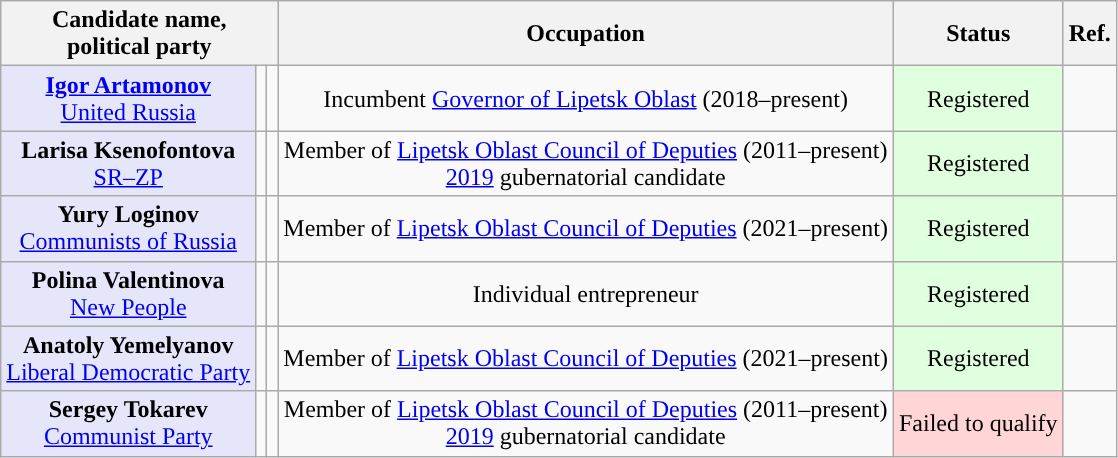<table class="wikitable" style="text-align:center;">
<tr>
<th colspan="3">Candidate name,<br>political party</th>
<th>Occupation</th>
<th>Status</th>
<th>Ref.</th>
</tr>
<tr>
<td style="background:lavender;"><strong><a href='#'>Igor Artamonov</a></strong><br><a href='#'>United Russia</a></td>
<td style="background-color:"></td>
<td></td>
<td>Incumbent <a href='#'>Governor of Lipetsk Oblast</a> (2018–present)</td>
<td bgcolor="#DFFFDF">Registered</td>
<td></td>
</tr>
<tr>
<td style="background:lavender;"><strong>Larisa Ksenofontova</strong><br><a href='#'>SR–ZP</a></td>
<td style="background-color:"></td>
<td></td>
<td>Member of <a href='#'>Lipetsk Oblast Council of Deputies</a> (2011–present)<br><a href='#'>2019</a> gubernatorial candidate</td>
<td bgcolor="#DFFFDF">Registered</td>
<td></td>
</tr>
<tr>
<td style="background:lavender;"><strong>Yury Loginov</strong><br><a href='#'>Communists of Russia</a></td>
<td style="background-color:"></td>
<td></td>
<td>Member of <a href='#'>Lipetsk Oblast Council of Deputies</a> (2021–present)</td>
<td bgcolor="#DFFFDF">Registered</td>
<td></td>
</tr>
<tr>
<td style="background:lavender;"><strong>Polina Valentinova</strong><br><a href='#'>New People</a></td>
<td style="background-color:"></td>
<td></td>
<td>Individual entrepreneur</td>
<td bgcolor="#DFFFDF">Registered</td>
<td></td>
</tr>
<tr>
<td style="background:lavender;"><strong>Anatoly Yemelyanov</strong><br><a href='#'>Liberal Democratic Party</a></td>
<td style="background-color:"></td>
<td></td>
<td>Member of <a href='#'>Lipetsk Oblast Council of Deputies</a> (2021–present)</td>
<td bgcolor="#DFFFDF">Registered</td>
<td></td>
</tr>
<tr>
<td style="background:lavender;"><strong>Sergey Tokarev</strong><br><a href='#'>Communist Party</a></td>
<td style="background-color:"></td>
<td></td>
<td>Member of <a href='#'>Lipetsk Oblast Council of Deputies</a> (2011–present)<br><a href='#'>2019</a> gubernatorial candidate</td>
<td bgcolor="#FFD5D5">Failed to qualify</td>
<td></td>
</tr>
</table>
